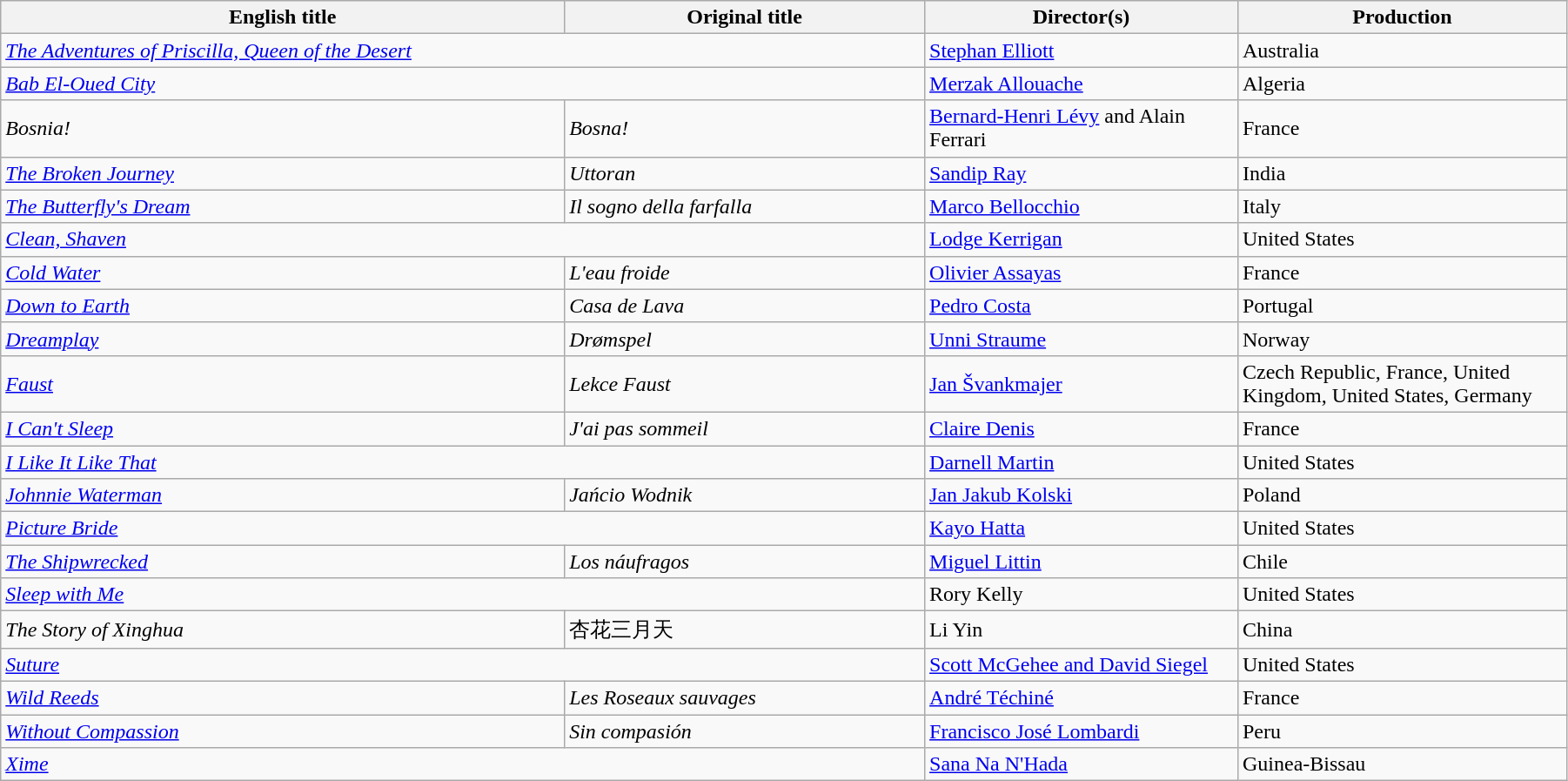<table class="wikitable" width="95%" cellpadding="5">
<tr>
<th width="36%">English title</th>
<th width="23%">Original title</th>
<th width="20%">Director(s)</th>
<th width="21%">Production</th>
</tr>
<tr>
<td colspan="2"><em><a href='#'>The Adventures of Priscilla, Queen of the Desert</a></em></td>
<td data-sort-value="Konchalovsky"><a href='#'>Stephan Elliott</a></td>
<td>Australia</td>
</tr>
<tr>
<td colspan="2"><em><a href='#'>Bab El-Oued City</a></em></td>
<td data-sort-value="Brenta"><a href='#'>Merzak Allouache</a></td>
<td>Algeria</td>
</tr>
<tr>
<td><em>Bosnia!</em></td>
<td><em>Bosna!</em></td>
<td><a href='#'>Bernard-Henri Lévy</a> and Alain Ferrari</td>
<td>France</td>
</tr>
<tr>
<td><em><a href='#'>The Broken Journey</a></em></td>
<td><em>Uttoran</em></td>
<td><a href='#'>Sandip Ray</a></td>
<td>India</td>
</tr>
<tr>
<td><em><a href='#'>The Butterfly's Dream</a></em></td>
<td><em>Il sogno della farfalla</em></td>
<td><a href='#'>Marco Bellocchio</a></td>
<td>Italy</td>
</tr>
<tr>
<td colspan="2"><em><a href='#'>Clean, Shaven</a></em></td>
<td><a href='#'>Lodge Kerrigan</a></td>
<td>United States</td>
</tr>
<tr>
<td><em><a href='#'>Cold Water</a></em></td>
<td><em>L'eau froide</em></td>
<td><a href='#'>Olivier Assayas</a></td>
<td>France</td>
</tr>
<tr>
<td><em><a href='#'>Down to Earth</a></em></td>
<td><em>Casa de Lava</em></td>
<td><a href='#'>Pedro Costa</a></td>
<td>Portugal</td>
</tr>
<tr>
<td><em><a href='#'>Dreamplay</a></em></td>
<td><em>Drømspel</em></td>
<td><a href='#'>Unni Straume</a></td>
<td>Norway</td>
</tr>
<tr>
<td><em><a href='#'>Faust</a></em></td>
<td><em>Lekce Faust</em></td>
<td><a href='#'>Jan Švankmajer</a></td>
<td>Czech Republic, France, United Kingdom, United States, Germany</td>
</tr>
<tr>
<td><em><a href='#'>I Can't Sleep</a></em></td>
<td><em>J'ai pas sommeil</em></td>
<td><a href='#'>Claire Denis</a></td>
<td>France</td>
</tr>
<tr>
<td colspan="2"><em><a href='#'>I Like It Like That</a></em></td>
<td><a href='#'>Darnell Martin</a></td>
<td>United States</td>
</tr>
<tr>
<td><em><a href='#'>Johnnie Waterman</a></em></td>
<td><em>Jańcio Wodnik</em></td>
<td><a href='#'>Jan Jakub Kolski</a></td>
<td>Poland</td>
</tr>
<tr>
<td colspan="2"><em><a href='#'>Picture Bride</a></em></td>
<td><a href='#'>Kayo Hatta</a></td>
<td>United States</td>
</tr>
<tr>
<td><em><a href='#'>The Shipwrecked</a></em></td>
<td><em>Los náufragos</em></td>
<td><a href='#'>Miguel Littin</a></td>
<td>Chile</td>
</tr>
<tr>
<td colspan="2"><em><a href='#'>Sleep with Me</a></em></td>
<td>Rory Kelly</td>
<td>United States</td>
</tr>
<tr>
<td><em>The Story of Xinghua</em></td>
<td>杏花三月天</td>
<td>Li Yin</td>
<td>China</td>
</tr>
<tr>
<td colspan="2"><em><a href='#'>Suture</a></em></td>
<td><a href='#'>Scott McGehee and David Siegel</a></td>
<td>United States</td>
</tr>
<tr>
<td><em><a href='#'>Wild Reeds</a></em></td>
<td><em>Les Roseaux sauvages</em></td>
<td><a href='#'>André Téchiné</a></td>
<td>France</td>
</tr>
<tr>
<td><em><a href='#'>Without Compassion</a></em></td>
<td><em>Sin compasión</em></td>
<td><a href='#'>Francisco José Lombardi</a></td>
<td>Peru</td>
</tr>
<tr>
<td colspan="2"><em><a href='#'>Xime</a></em></td>
<td><a href='#'>Sana Na N'Hada</a></td>
<td>Guinea-Bissau</td>
</tr>
</table>
